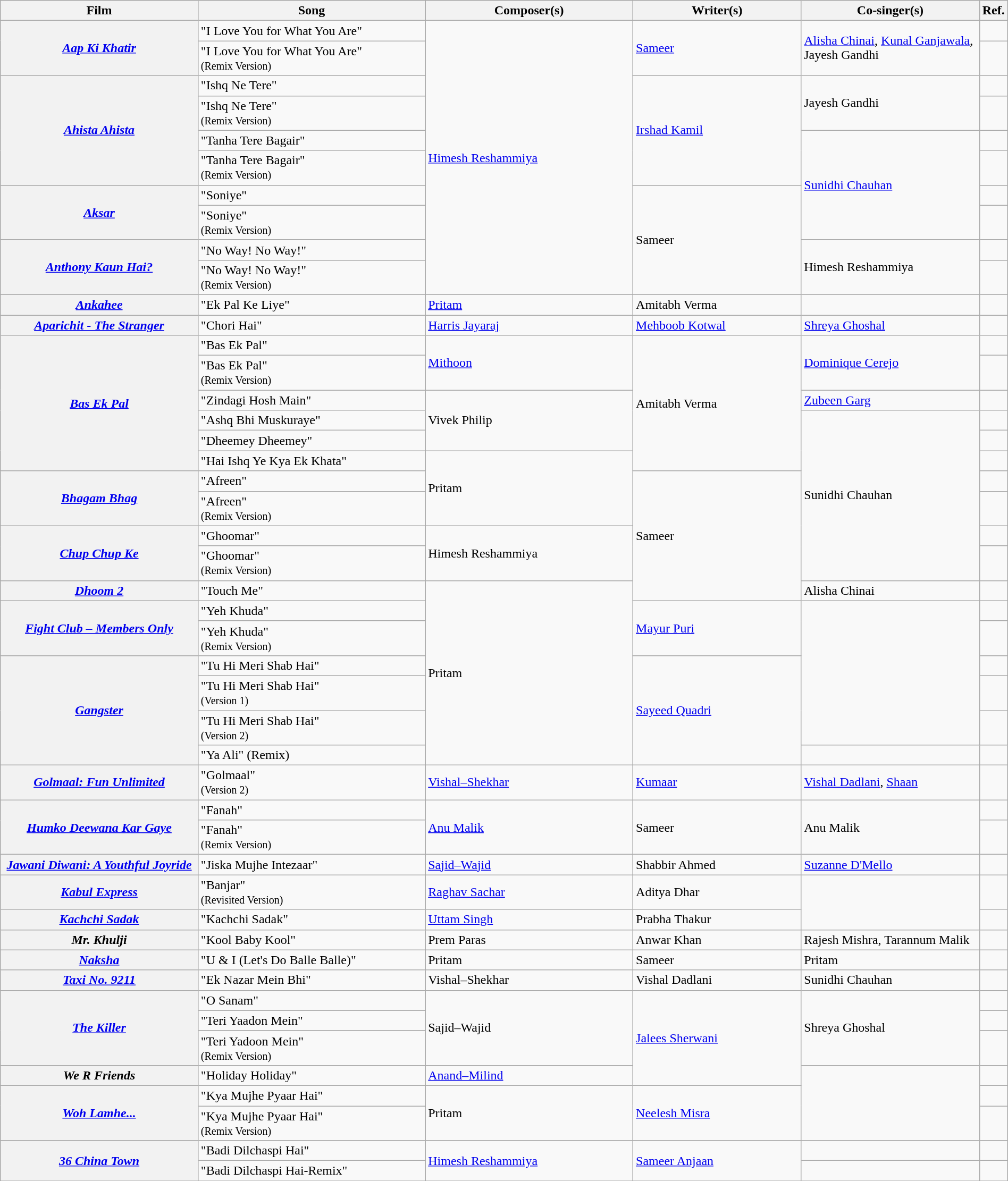<table class="wikitable plainrowheaders" width="100%" textcolor:#000;">
<tr>
<th scope="col" width=20%><strong>Film</strong></th>
<th scope="col" width=23%><strong>Song</strong></th>
<th scope="col" width=21%><strong>Composer(s)</strong></th>
<th scope="col" width=17%><strong>Writer(s)</strong></th>
<th scope="col" width=18%><strong>Co-singer(s)</strong></th>
<th scope="col" width=1%><strong>Ref.</strong></th>
</tr>
<tr>
<th scope="row" rowspan="2"><em><a href='#'>Aap Ki Khatir</a></em></th>
<td>"I Love You for What You Are"</td>
<td rowspan="10"><a href='#'>Himesh Reshammiya</a></td>
<td rowspan="2"><a href='#'>Sameer</a></td>
<td rowspan="2"><a href='#'>Alisha Chinai</a>, <a href='#'>Kunal Ganjawala</a>, Jayesh Gandhi</td>
<td></td>
</tr>
<tr>
<td>"I Love You for What You Are"<br><small>(Remix Version)</small></td>
<td></td>
</tr>
<tr>
<th scope="row" rowspan="4"><em><a href='#'>Ahista Ahista</a></em></th>
<td>"Ishq Ne Tere"</td>
<td rowspan="4"><a href='#'>Irshad Kamil</a></td>
<td rowspan="2">Jayesh Gandhi</td>
<td></td>
</tr>
<tr>
<td>"Ishq Ne Tere"<br><small>(Remix Version)</small></td>
<td></td>
</tr>
<tr>
<td>"Tanha Tere Bagair"</td>
<td rowspan="4"><a href='#'>Sunidhi Chauhan</a></td>
<td></td>
</tr>
<tr>
<td>"Tanha Tere Bagair"<br><small>(Remix Version)</small></td>
<td></td>
</tr>
<tr>
<th scope="row" rowspan="2"><em><a href='#'>Aksar</a></em></th>
<td>"Soniye"</td>
<td rowspan="4">Sameer</td>
<td></td>
</tr>
<tr>
<td>"Soniye"<br><small>(Remix Version)</small></td>
<td></td>
</tr>
<tr>
<th scope="row" rowspan="2"><em><a href='#'>Anthony Kaun Hai?</a></em></th>
<td>"No Way! No Way!"</td>
<td rowspan="2">Himesh Reshammiya</td>
<td></td>
</tr>
<tr>
<td>"No Way! No Way!"<br><small>(Remix Version)</small></td>
<td></td>
</tr>
<tr>
<th scope="row"><em><a href='#'>Ankahee</a></em></th>
<td>"Ek Pal Ke Liye"</td>
<td><a href='#'>Pritam</a></td>
<td>Amitabh Verma</td>
<td></td>
<td></td>
</tr>
<tr>
<th scope="row"><em><a href='#'>Aparichit - The Stranger</a></em></th>
<td>"Chori Hai"</td>
<td><a href='#'>Harris Jayaraj</a></td>
<td><a href='#'>Mehboob Kotwal</a></td>
<td><a href='#'>Shreya Ghoshal</a></td>
<td></td>
</tr>
<tr>
<th scope="row" rowspan="6"><em><a href='#'>Bas Ek Pal</a></em></th>
<td>"Bas Ek Pal"</td>
<td rowspan="2"><a href='#'>Mithoon</a></td>
<td rowspan="6">Amitabh Verma</td>
<td rowspan="2"><a href='#'>Dominique Cerejo</a></td>
<td></td>
</tr>
<tr>
<td>"Bas Ek Pal"<br><small>(Remix Version)</small></td>
<td></td>
</tr>
<tr>
<td>"Zindagi Hosh Main"</td>
<td rowspan="3">Vivek Philip</td>
<td><a href='#'>Zubeen Garg</a></td>
<td></td>
</tr>
<tr>
<td>"Ashq Bhi Muskuraye"</td>
<td rowspan="7">Sunidhi Chauhan</td>
<td></td>
</tr>
<tr>
<td>"Dheemey Dheemey"</td>
<td></td>
</tr>
<tr>
<td>"Hai Ishq Ye Kya Ek Khata"</td>
<td rowspan="3">Pritam</td>
<td></td>
</tr>
<tr>
<th scope="row" rowspan="2"><em><a href='#'>Bhagam Bhag</a></em></th>
<td>"Afreen"</td>
<td rowspan="5">Sameer</td>
<td></td>
</tr>
<tr>
<td>"Afreen"<br><small>(Remix Version)</small></td>
<td></td>
</tr>
<tr>
<th scope="row" rowspan="2"><em><a href='#'>Chup Chup Ke</a></em></th>
<td>"Ghoomar"</td>
<td rowspan="2">Himesh Reshammiya</td>
<td></td>
</tr>
<tr>
<td>"Ghoomar"<br><small>(Remix Version)</small></td>
<td></td>
</tr>
<tr>
<th scope="row"><em><a href='#'>Dhoom 2</a></em></th>
<td>"Touch Me"</td>
<td rowspan="7">Pritam</td>
<td>Alisha Chinai</td>
<td></td>
</tr>
<tr>
<th scope="row" rowspan="2"><em><a href='#'>Fight Club – Members Only</a></em></th>
<td>"Yeh Khuda"</td>
<td rowspan="2"><a href='#'>Mayur Puri</a></td>
<td rowspan="5"></td>
<td></td>
</tr>
<tr>
<td>"Yeh Khuda"<br><small>(Remix Version)</small></td>
<td></td>
</tr>
<tr>
<th scope="row" rowspan="4"><em><a href='#'>Gangster</a></em></th>
<td>"Tu Hi Meri Shab Hai"</td>
<td rowspan="4"><a href='#'>Sayeed Quadri</a></td>
<td></td>
</tr>
<tr>
<td>"Tu Hi Meri Shab Hai"<br><small>(Version 1)</small></td>
<td></td>
</tr>
<tr>
<td>"Tu Hi Meri Shab Hai"<br><small>(Version 2)</small></td>
<td></td>
</tr>
<tr>
<td>"Ya Ali" (Remix)</td>
<td></td>
<td></td>
</tr>
<tr>
<th scope="row"><em><a href='#'>Golmaal: Fun Unlimited</a></em></th>
<td>"Golmaal"<br><small>(Version 2)</small></td>
<td><a href='#'>Vishal–Shekhar</a></td>
<td><a href='#'>Kumaar</a></td>
<td><a href='#'>Vishal Dadlani</a>, <a href='#'>Shaan</a></td>
<td></td>
</tr>
<tr>
<th scope="row" rowspan="2"><em><a href='#'>Humko Deewana Kar Gaye</a></em></th>
<td>"Fanah"</td>
<td rowspan="2"><a href='#'>Anu Malik</a></td>
<td rowspan="2">Sameer</td>
<td rowspan="2">Anu Malik</td>
<td></td>
</tr>
<tr>
<td>"Fanah"<br><small>(Remix Version)</small></td>
<td></td>
</tr>
<tr>
<th scope="row"><em><a href='#'>Jawani Diwani: A Youthful Joyride</a></em></th>
<td>"Jiska Mujhe Intezaar"</td>
<td><a href='#'>Sajid–Wajid</a></td>
<td>Shabbir Ahmed</td>
<td><a href='#'>Suzanne D'Mello</a></td>
<td></td>
</tr>
<tr>
<th scope="row"><em><a href='#'>Kabul Express</a></em></th>
<td>"Banjar"<br><small>(Revisited Version)</small></td>
<td><a href='#'>Raghav Sachar</a></td>
<td>Aditya Dhar</td>
<td rowspan="2"></td>
<td></td>
</tr>
<tr>
<th scope="row"><em><a href='#'>Kachchi Sadak</a></em></th>
<td>"Kachchi Sadak"</td>
<td><a href='#'>Uttam Singh</a></td>
<td>Prabha Thakur</td>
<td></td>
</tr>
<tr>
<th scope="row"><em>Mr. Khulji</em></th>
<td>"Kool Baby Kool"</td>
<td>Prem Paras</td>
<td>Anwar Khan</td>
<td>Rajesh Mishra, Tarannum Malik</td>
<td></td>
</tr>
<tr>
<th scope="row"><em><a href='#'>Naksha</a></em></th>
<td>"U & I (Let's Do Balle Balle)"</td>
<td>Pritam</td>
<td>Sameer</td>
<td>Pritam</td>
<td></td>
</tr>
<tr>
<th scope="row"><em><a href='#'>Taxi No. 9211</a></em></th>
<td>"Ek Nazar Mein Bhi"</td>
<td>Vishal–Shekhar</td>
<td>Vishal Dadlani</td>
<td>Sunidhi Chauhan</td>
<td></td>
</tr>
<tr>
<th scope="row" rowspan="3"><em><a href='#'>The Killer</a></em></th>
<td>"O Sanam"</td>
<td rowspan="3">Sajid–Wajid</td>
<td rowspan="4"><a href='#'>Jalees Sherwani</a></td>
<td rowspan="3">Shreya Ghoshal</td>
<td></td>
</tr>
<tr>
<td>"Teri Yaadon Mein"</td>
<td></td>
</tr>
<tr>
<td>"Teri Yadoon Mein"<br><small>(Remix Version)</small></td>
<td></td>
</tr>
<tr>
<th scope="row"><em>We R Friends</em></th>
<td>"Holiday Holiday"</td>
<td><a href='#'>Anand–Milind</a></td>
<td rowspan="3"></td>
<td></td>
</tr>
<tr>
<th scope="row" rowspan="2"><em><a href='#'>Woh Lamhe...</a></em></th>
<td>"Kya Mujhe Pyaar Hai"</td>
<td rowspan="2">Pritam</td>
<td rowspan="2"><a href='#'>Neelesh Misra</a></td>
<td></td>
</tr>
<tr>
<td>"Kya Mujhe Pyaar Hai"<br><small>(Remix Version)</small></td>
<td></td>
</tr>
<tr>
<th scope="row" rowspan="2"><em><a href='#'>36 China Town</a></em></th>
<td>"Badi Dilchaspi Hai"</td>
<td rowspan="2"><a href='#'>Himesh Reshammiya</a></td>
<td rowspan="2"><a href='#'>Sameer Anjaan</a></td>
<td></td>
<td></td>
</tr>
<tr>
<td>"Badi Dilchaspi Hai-Remix"</td>
<td></td>
<td></td>
</tr>
<tr>
</tr>
</table>
